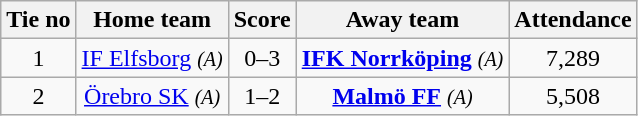<table class="wikitable" style="text-align:center">
<tr>
<th style= width="40px">Tie no</th>
<th style= width="150px">Home team</th>
<th style= width="60px">Score</th>
<th style= width="150px">Away team</th>
<th style= width="30px">Attendance</th>
</tr>
<tr>
<td>1</td>
<td><a href='#'>IF Elfsborg</a> <em><small>(A)</small></em></td>
<td>0–3</td>
<td><strong><a href='#'>IFK Norrköping</a></strong> <em><small>(A)</small></em></td>
<td>7,289</td>
</tr>
<tr>
<td>2</td>
<td><a href='#'>Örebro SK</a> <em><small>(A)</small></em></td>
<td>1–2</td>
<td><strong><a href='#'>Malmö FF</a></strong> <em><small>(A)</small></em></td>
<td>5,508</td>
</tr>
</table>
